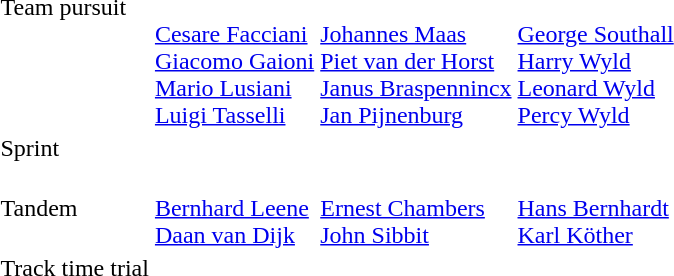<table>
<tr valign="top">
<td>Team pursuit<br></td>
<td><br><a href='#'>Cesare Facciani</a><br><a href='#'>Giacomo Gaioni</a><br><a href='#'>Mario Lusiani</a><br><a href='#'>Luigi Tasselli</a></td>
<td><br><a href='#'>Johannes Maas</a><br><a href='#'>Piet van der Horst</a><br><a href='#'>Janus Braspennincx</a><br><a href='#'>Jan Pijnenburg</a></td>
<td><br><a href='#'>George Southall</a><br><a href='#'>Harry Wyld</a><br><a href='#'>Leonard Wyld</a><br><a href='#'>Percy Wyld</a></td>
</tr>
<tr>
<td>Sprint<br></td>
<td></td>
<td></td>
<td></td>
</tr>
<tr>
<td>Tandem<br></td>
<td><br><a href='#'>Bernhard Leene</a><br><a href='#'>Daan van Dijk</a></td>
<td><br><a href='#'>Ernest Chambers</a><br><a href='#'>John Sibbit</a></td>
<td><br><a href='#'>Hans Bernhardt</a><br><a href='#'>Karl Köther</a></td>
</tr>
<tr>
<td>Track time trial<br></td>
<td></td>
<td></td>
<td></td>
</tr>
</table>
